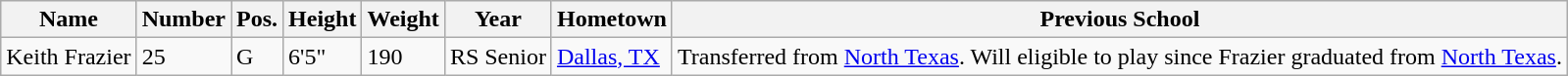<table class="wikitable sortable" border="1">
<tr>
<th>Name</th>
<th>Number</th>
<th>Pos.</th>
<th>Height</th>
<th>Weight</th>
<th>Year</th>
<th>Hometown</th>
<th class="unsortable">Previous School</th>
</tr>
<tr>
<td>Keith Frazier</td>
<td>25</td>
<td>G</td>
<td>6'5"</td>
<td>190</td>
<td>RS Senior</td>
<td><a href='#'>Dallas, TX</a></td>
<td>Transferred from <a href='#'>North Texas</a>. Will eligible to play since Frazier graduated from <a href='#'>North Texas</a>.</td>
</tr>
</table>
